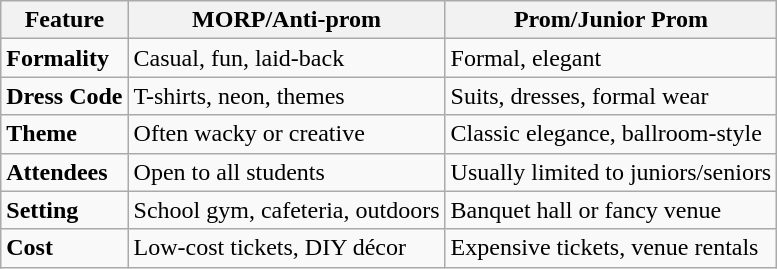<table class="wikitable">
<tr>
<th>Feature</th>
<th>MORP/Anti-prom</th>
<th>Prom/Junior Prom</th>
</tr>
<tr>
<td><strong>Formality</strong></td>
<td>Casual, fun, laid-back</td>
<td>Formal, elegant</td>
</tr>
<tr>
<td><strong>Dress Code</strong></td>
<td>T-shirts, neon, themes</td>
<td>Suits, dresses, formal wear</td>
</tr>
<tr>
<td><strong>Theme</strong></td>
<td>Often wacky or creative</td>
<td>Classic elegance, ballroom-style</td>
</tr>
<tr>
<td><strong>Attendees</strong></td>
<td>Open to all students</td>
<td>Usually limited to juniors/seniors</td>
</tr>
<tr>
<td><strong>Setting</strong></td>
<td>School gym, cafeteria, outdoors</td>
<td>Banquet hall or fancy venue</td>
</tr>
<tr>
<td><strong>Cost</strong></td>
<td>Low-cost tickets, DIY décor</td>
<td>Expensive tickets, venue rentals</td>
</tr>
</table>
